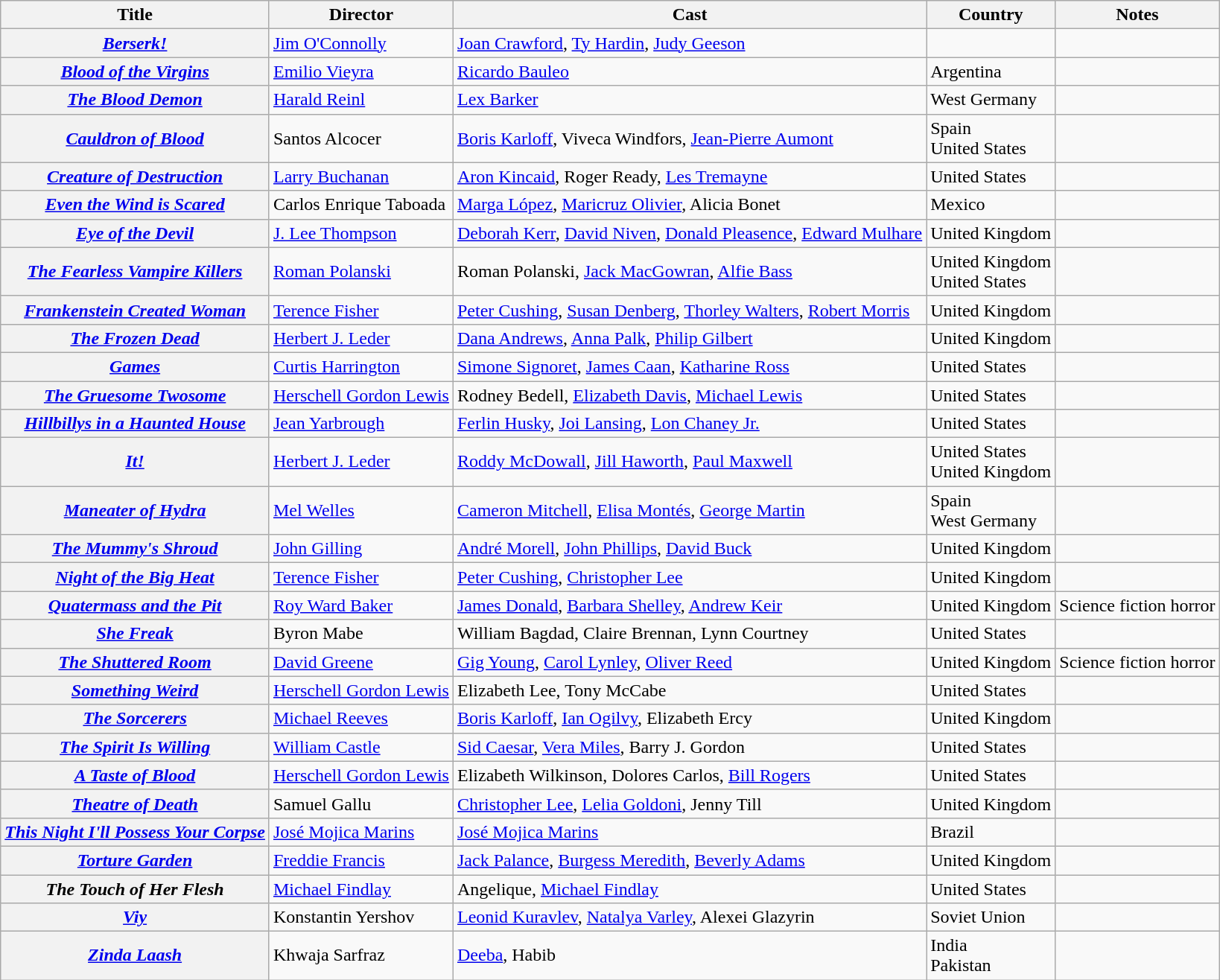<table class="wikitable sortable">
<tr>
<th scope="col">Title</th>
<th scope="col" class="unsortable">Director</th>
<th scope="col" class="unsortable">Cast</th>
<th scope="col">Country</th>
<th scope="col" class="unsortable">Notes</th>
</tr>
<tr>
<th><em><a href='#'>Berserk!</a></em></th>
<td><a href='#'>Jim O'Connolly</a></td>
<td><a href='#'>Joan Crawford</a>, <a href='#'>Ty Hardin</a>, <a href='#'>Judy Geeson</a></td>
<td></td>
<td></td>
</tr>
<tr>
<th><em><a href='#'>Blood of the Virgins</a></em></th>
<td><a href='#'>Emilio Vieyra</a></td>
<td><a href='#'>Ricardo Bauleo</a></td>
<td>Argentina</td>
<td></td>
</tr>
<tr>
<th><em><a href='#'>The Blood Demon</a></em></th>
<td><a href='#'>Harald Reinl</a></td>
<td><a href='#'>Lex Barker</a></td>
<td>West Germany</td>
<td></td>
</tr>
<tr>
<th><em><a href='#'>Cauldron of Blood</a></em></th>
<td>Santos Alcocer</td>
<td><a href='#'>Boris Karloff</a>, Viveca Windfors, <a href='#'>Jean-Pierre Aumont</a></td>
<td>Spain<br>United States</td>
<td></td>
</tr>
<tr>
<th><em><a href='#'>Creature of Destruction</a></em></th>
<td><a href='#'>Larry Buchanan</a></td>
<td><a href='#'>Aron Kincaid</a>, Roger Ready, <a href='#'>Les Tremayne</a></td>
<td>United States</td>
<td></td>
</tr>
<tr>
<th><em><a href='#'>Even the Wind is Scared</a></em></th>
<td>Carlos Enrique Taboada</td>
<td><a href='#'>Marga López</a>, <a href='#'>Maricruz Olivier</a>, Alicia Bonet</td>
<td>Mexico</td>
<td></td>
</tr>
<tr>
<th><em><a href='#'>Eye of the Devil</a></em></th>
<td><a href='#'>J. Lee Thompson</a></td>
<td><a href='#'>Deborah Kerr</a>, <a href='#'>David Niven</a>, <a href='#'>Donald Pleasence</a>, <a href='#'>Edward Mulhare</a></td>
<td>United Kingdom</td>
<td></td>
</tr>
<tr>
<th><em><a href='#'>The Fearless Vampire Killers</a></em></th>
<td><a href='#'>Roman Polanski</a></td>
<td>Roman Polanski, <a href='#'>Jack MacGowran</a>, <a href='#'>Alfie Bass</a></td>
<td>United Kingdom<br>United States</td>
<td></td>
</tr>
<tr>
<th><em><a href='#'>Frankenstein Created Woman</a></em></th>
<td><a href='#'>Terence Fisher</a></td>
<td><a href='#'>Peter Cushing</a>, <a href='#'>Susan Denberg</a>, <a href='#'>Thorley Walters</a>, <a href='#'>Robert Morris</a></td>
<td>United Kingdom</td>
<td></td>
</tr>
<tr>
<th><em><a href='#'>The Frozen Dead</a></em></th>
<td><a href='#'>Herbert J. Leder</a></td>
<td><a href='#'>Dana Andrews</a>, <a href='#'>Anna Palk</a>, <a href='#'>Philip Gilbert</a></td>
<td>United Kingdom</td>
<td></td>
</tr>
<tr>
<th><em><a href='#'>Games</a></em></th>
<td><a href='#'>Curtis Harrington</a></td>
<td><a href='#'>Simone Signoret</a>, <a href='#'>James Caan</a>, <a href='#'>Katharine Ross</a></td>
<td>United States</td>
<td></td>
</tr>
<tr>
<th><em><a href='#'>The Gruesome Twosome</a></em></th>
<td><a href='#'>Herschell Gordon Lewis</a></td>
<td>Rodney Bedell, <a href='#'>Elizabeth Davis</a>, <a href='#'>Michael Lewis</a></td>
<td>United States</td>
<td></td>
</tr>
<tr>
<th><em><a href='#'>Hillbillys in a Haunted House</a></em></th>
<td><a href='#'>Jean Yarbrough</a></td>
<td><a href='#'>Ferlin Husky</a>, <a href='#'>Joi Lansing</a>, <a href='#'>Lon Chaney Jr.</a></td>
<td>United States</td>
<td></td>
</tr>
<tr>
<th><em><a href='#'>It!</a></em></th>
<td><a href='#'>Herbert J. Leder</a></td>
<td><a href='#'>Roddy McDowall</a>, <a href='#'>Jill Haworth</a>, <a href='#'>Paul Maxwell</a></td>
<td>United States<br>United Kingdom</td>
<td></td>
</tr>
<tr>
<th><em><a href='#'>Maneater of Hydra</a></em></th>
<td><a href='#'>Mel Welles</a></td>
<td><a href='#'>Cameron Mitchell</a>, <a href='#'>Elisa Montés</a>, <a href='#'>George Martin</a></td>
<td>Spain<br>West Germany</td>
<td></td>
</tr>
<tr>
<th><em><a href='#'>The Mummy's Shroud</a></em></th>
<td><a href='#'>John Gilling</a></td>
<td><a href='#'>André Morell</a>, <a href='#'>John Phillips</a>, <a href='#'>David Buck</a></td>
<td>United Kingdom</td>
<td></td>
</tr>
<tr>
<th><em><a href='#'>Night of the Big Heat</a></em></th>
<td><a href='#'>Terence Fisher</a></td>
<td><a href='#'>Peter Cushing</a>, <a href='#'>Christopher Lee</a></td>
<td>United Kingdom</td>
<td></td>
</tr>
<tr>
<th><em><a href='#'>Quatermass and the Pit</a></em></th>
<td><a href='#'>Roy Ward Baker</a></td>
<td><a href='#'>James Donald</a>, <a href='#'>Barbara Shelley</a>, <a href='#'>Andrew Keir</a></td>
<td>United Kingdom</td>
<td>Science fiction horror</td>
</tr>
<tr>
<th><em><a href='#'>She Freak</a></em></th>
<td>Byron Mabe</td>
<td>William Bagdad, Claire Brennan, Lynn Courtney</td>
<td>United States</td>
<td></td>
</tr>
<tr>
<th><em><a href='#'>The Shuttered Room</a></em></th>
<td><a href='#'>David Greene</a></td>
<td><a href='#'>Gig Young</a>, <a href='#'>Carol Lynley</a>, <a href='#'>Oliver Reed</a></td>
<td>United Kingdom</td>
<td>Science fiction horror</td>
</tr>
<tr>
<th><em><a href='#'>Something Weird</a></em></th>
<td><a href='#'>Herschell Gordon Lewis</a></td>
<td>Elizabeth Lee, Tony McCabe</td>
<td>United States</td>
<td></td>
</tr>
<tr>
<th><em><a href='#'>The Sorcerers</a></em></th>
<td><a href='#'>Michael Reeves</a></td>
<td><a href='#'>Boris Karloff</a>, <a href='#'>Ian Ogilvy</a>, Elizabeth Ercy</td>
<td>United Kingdom</td>
<td></td>
</tr>
<tr>
<th><em><a href='#'>The Spirit Is Willing</a></em></th>
<td><a href='#'>William Castle</a></td>
<td><a href='#'>Sid Caesar</a>, <a href='#'>Vera Miles</a>, Barry J. Gordon</td>
<td>United States</td>
<td></td>
</tr>
<tr>
<th><em><a href='#'>A Taste of Blood</a></em></th>
<td><a href='#'>Herschell Gordon Lewis</a></td>
<td>Elizabeth Wilkinson, Dolores Carlos, <a href='#'>Bill Rogers</a></td>
<td>United States</td>
<td></td>
</tr>
<tr>
<th><em><a href='#'>Theatre of Death</a></em></th>
<td>Samuel Gallu</td>
<td><a href='#'>Christopher Lee</a>, <a href='#'>Lelia Goldoni</a>, Jenny Till</td>
<td>United Kingdom</td>
<td></td>
</tr>
<tr>
<th><em><a href='#'>This Night I'll Possess Your Corpse</a></em></th>
<td><a href='#'>José Mojica Marins</a></td>
<td><a href='#'>José Mojica Marins</a></td>
<td>Brazil</td>
<td></td>
</tr>
<tr>
<th><em><a href='#'>Torture Garden</a></em></th>
<td><a href='#'>Freddie Francis</a></td>
<td><a href='#'>Jack Palance</a>, <a href='#'>Burgess Meredith</a>, <a href='#'>Beverly Adams</a></td>
<td>United Kingdom</td>
<td></td>
</tr>
<tr>
<th><em>The Touch of Her Flesh</em></th>
<td><a href='#'>Michael Findlay</a></td>
<td>Angelique, <a href='#'>Michael Findlay</a></td>
<td>United States</td>
<td></td>
</tr>
<tr>
<th><em><a href='#'>Viy</a></em></th>
<td>Konstantin Yershov</td>
<td><a href='#'>Leonid Kuravlev</a>, <a href='#'>Natalya Varley</a>, Alexei Glazyrin</td>
<td>Soviet Union</td>
<td></td>
</tr>
<tr>
<th><em><a href='#'>Zinda Laash</a></em></th>
<td>Khwaja Sarfraz</td>
<td><a href='#'>Deeba</a>, Habib</td>
<td>India<br>Pakistan</td>
<td></td>
</tr>
</table>
